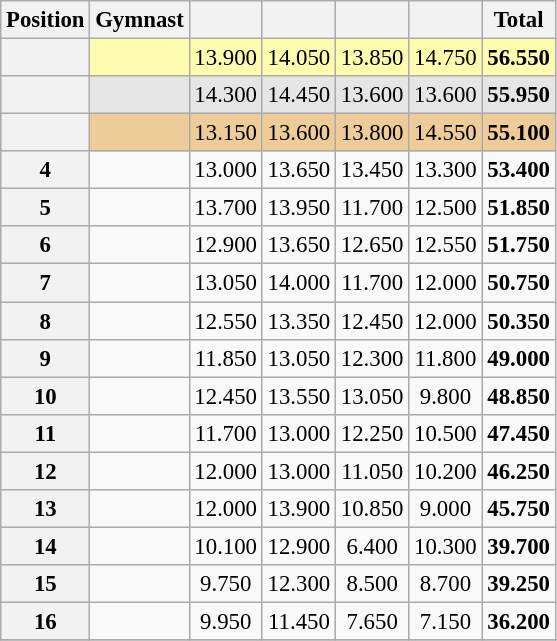<table class="wikitable sortable" style="text-align:center; font-size:95%">
<tr>
<th>Position</th>
<th>Gymnast</th>
<th></th>
<th></th>
<th></th>
<th></th>
<th>Total</th>
</tr>
<tr style="background:#fffcaf;">
<th></th>
<td align=left></td>
<td>13.900</td>
<td>14.050</td>
<td>13.850</td>
<td>14.750</td>
<td><strong>56.550</strong></td>
</tr>
<tr style="background:#e5e5e5;">
<th></th>
<td align=left></td>
<td>14.300</td>
<td>14.450</td>
<td>13.600</td>
<td>13.600</td>
<td><strong>55.950</strong></td>
</tr>
<tr style="background:#ec9;">
<th></th>
<td align=left></td>
<td>13.150</td>
<td>13.600</td>
<td>13.800</td>
<td>14.550</td>
<td><strong>55.100</strong></td>
</tr>
<tr>
<th><strong>4</strong></th>
<td align=left></td>
<td>13.000</td>
<td>13.650</td>
<td>13.450</td>
<td>13.300</td>
<td><strong>53.400</strong></td>
</tr>
<tr>
<th><strong>5</strong></th>
<td align=left></td>
<td>13.700</td>
<td>13.950</td>
<td>11.700</td>
<td>12.500</td>
<td><strong>51.850</strong></td>
</tr>
<tr>
<th><strong>6</strong></th>
<td align=left></td>
<td>12.900</td>
<td>13.650</td>
<td>12.650</td>
<td>12.550</td>
<td><strong>51.750</strong></td>
</tr>
<tr>
<th><strong>7</strong></th>
<td align=left></td>
<td>13.050</td>
<td>14.000</td>
<td>11.700</td>
<td>12.000</td>
<td><strong>50.750</strong></td>
</tr>
<tr>
<th><strong>8</strong></th>
<td align=left></td>
<td>12.550</td>
<td>13.350</td>
<td>12.450</td>
<td>12.000</td>
<td><strong>50.350</strong></td>
</tr>
<tr>
<th><strong>9</strong></th>
<td align=left></td>
<td>11.850</td>
<td>13.050</td>
<td>12.300</td>
<td>11.800</td>
<td><strong>49.000</strong></td>
</tr>
<tr>
<th><strong>10</strong></th>
<td align=left></td>
<td>12.450</td>
<td>13.550</td>
<td>13.050</td>
<td>9.800</td>
<td><strong>48.850</strong></td>
</tr>
<tr>
<th><strong>11</strong></th>
<td align=left></td>
<td>11.700</td>
<td>13.000</td>
<td>12.250</td>
<td>10.500</td>
<td><strong>47.450</strong></td>
</tr>
<tr>
<th><strong>12</strong></th>
<td align=left></td>
<td>12.000</td>
<td>13.000</td>
<td>11.050</td>
<td>10.200</td>
<td><strong>46.250</strong></td>
</tr>
<tr>
<th><strong>13</strong></th>
<td align=left></td>
<td>12.000</td>
<td>13.900</td>
<td>10.850</td>
<td>9.000</td>
<td><strong>45.750</strong></td>
</tr>
<tr>
<th><strong>14</strong></th>
<td align=left></td>
<td>10.100</td>
<td>12.900</td>
<td>6.400</td>
<td>10.300</td>
<td><strong>39.700</strong></td>
</tr>
<tr>
<th><strong>15</strong></th>
<td align=left></td>
<td>9.750</td>
<td>12.300</td>
<td>8.500</td>
<td>8.700</td>
<td><strong>39.250</strong></td>
</tr>
<tr>
<th><strong>16</strong></th>
<td align=left></td>
<td>9.950</td>
<td>11.450</td>
<td>7.650</td>
<td>7.150</td>
<td><strong>36.200</strong></td>
</tr>
<tr>
</tr>
</table>
